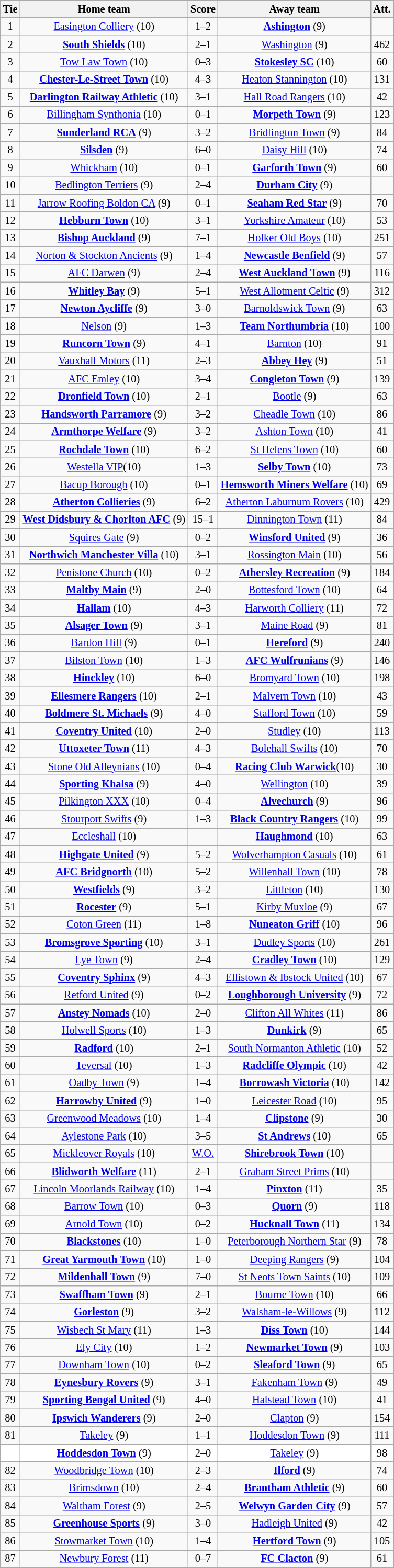<table class="wikitable" style="text-align: center; font-size:85%">
<tr>
<th>Tie</th>
<th>Home team</th>
<th>Score</th>
<th>Away team</th>
<th>Att.</th>
</tr>
<tr>
<td>1</td>
<td><a href='#'>Easington Colliery</a> (10)</td>
<td>1–2</td>
<td><strong><a href='#'>Ashington</a></strong> (9)</td>
<td></td>
</tr>
<tr>
<td>2</td>
<td><strong><a href='#'>South Shields</a></strong> (10)</td>
<td>2–1</td>
<td><a href='#'>Washington</a> (9)</td>
<td>462</td>
</tr>
<tr>
<td>3</td>
<td><a href='#'>Tow Law Town</a> (10)</td>
<td>0–3</td>
<td><strong><a href='#'>Stokesley SC</a></strong> (10)</td>
<td>60</td>
</tr>
<tr>
<td>4</td>
<td><strong><a href='#'>Chester-Le-Street Town</a></strong> (10)</td>
<td>4–3 </td>
<td><a href='#'>Heaton Stannington</a> (10)</td>
<td>131</td>
</tr>
<tr>
<td>5</td>
<td><strong><a href='#'>Darlington Railway Athletic</a></strong> (10)</td>
<td>3–1</td>
<td><a href='#'>Hall Road Rangers</a> (10)</td>
<td>42</td>
</tr>
<tr>
<td>6</td>
<td><a href='#'>Billingham Synthonia</a> (10)</td>
<td>0–1</td>
<td><strong><a href='#'>Morpeth Town</a></strong> (9)</td>
<td>123</td>
</tr>
<tr>
<td>7</td>
<td><strong><a href='#'>Sunderland RCA</a></strong> (9)</td>
<td>3–2 </td>
<td><a href='#'>Bridlington Town</a> (9)</td>
<td>84</td>
</tr>
<tr>
<td>8</td>
<td><strong><a href='#'>Silsden</a></strong> (9)</td>
<td>6–0</td>
<td><a href='#'>Daisy Hill</a> (10)</td>
<td>74</td>
</tr>
<tr>
<td>9</td>
<td><a href='#'>Whickham</a> (10)</td>
<td>0–1</td>
<td><strong><a href='#'>Garforth Town</a></strong> (9)</td>
<td>60</td>
</tr>
<tr>
<td>10</td>
<td><a href='#'>Bedlington Terriers</a> (9)</td>
<td>2–4 </td>
<td><strong><a href='#'>Durham City</a></strong> (9)</td>
<td></td>
</tr>
<tr>
<td>11</td>
<td><a href='#'>Jarrow Roofing Boldon CA</a> (9)</td>
<td>0–1</td>
<td><strong><a href='#'>Seaham Red Star</a></strong> (9)</td>
<td>70</td>
</tr>
<tr>
<td>12</td>
<td><strong><a href='#'>Hebburn Town</a></strong> (10)</td>
<td>3–1</td>
<td><a href='#'>Yorkshire Amateur</a> (10)</td>
<td>53</td>
</tr>
<tr>
<td>13</td>
<td><strong><a href='#'>Bishop Auckland</a></strong> (9)</td>
<td>7–1</td>
<td><a href='#'>Holker Old Boys</a> (10)</td>
<td>251</td>
</tr>
<tr>
<td>14</td>
<td><a href='#'>Norton & Stockton Ancients</a> (9)</td>
<td>1–4</td>
<td><strong><a href='#'>Newcastle Benfield</a></strong> (9)</td>
<td>57</td>
</tr>
<tr>
<td>15</td>
<td><a href='#'>AFC Darwen</a> (9)</td>
<td>2–4 </td>
<td><strong><a href='#'>West Auckland Town</a></strong> (9)</td>
<td>116</td>
</tr>
<tr>
<td>16</td>
<td><strong><a href='#'>Whitley Bay</a></strong> (9)</td>
<td>5–1</td>
<td><a href='#'>West Allotment Celtic</a> (9)</td>
<td>312</td>
</tr>
<tr>
<td>17</td>
<td><strong><a href='#'>Newton Aycliffe</a></strong> (9)</td>
<td>3–0</td>
<td><a href='#'>Barnoldswick Town</a> (9)</td>
<td>63</td>
</tr>
<tr>
<td>18</td>
<td><a href='#'>Nelson</a> (9)</td>
<td>1–3 </td>
<td><strong><a href='#'>Team Northumbria</a></strong> (10)</td>
<td>100</td>
</tr>
<tr>
<td>19</td>
<td><strong><a href='#'>Runcorn Town</a></strong> (9)</td>
<td>4–1</td>
<td><a href='#'>Barnton</a> (10)</td>
<td>91</td>
</tr>
<tr>
<td>20</td>
<td><a href='#'>Vauxhall Motors</a> (11)</td>
<td>2–3</td>
<td><strong><a href='#'>Abbey Hey</a></strong> (9)</td>
<td>51</td>
</tr>
<tr>
<td>21</td>
<td><a href='#'>AFC Emley</a> (10)</td>
<td>3–4</td>
<td><strong><a href='#'>Congleton Town</a></strong> (9)</td>
<td>139</td>
</tr>
<tr>
<td>22</td>
<td><strong><a href='#'>Dronfield Town</a></strong> (10)</td>
<td>2–1</td>
<td><a href='#'>Bootle</a> (9)</td>
<td>63</td>
</tr>
<tr>
<td>23</td>
<td><strong><a href='#'>Handsworth Parramore</a></strong> (9)</td>
<td>3–2</td>
<td><a href='#'>Cheadle Town</a> (10)</td>
<td>86</td>
</tr>
<tr>
<td>24</td>
<td><strong><a href='#'>Armthorpe Welfare</a></strong> (9)</td>
<td>3–2</td>
<td><a href='#'>Ashton Town</a> (10)</td>
<td>41</td>
</tr>
<tr>
<td>25</td>
<td><strong><a href='#'>Rochdale Town</a></strong> (10)</td>
<td>6–2</td>
<td><a href='#'>St Helens Town</a> (10)</td>
<td>60</td>
</tr>
<tr>
<td>26</td>
<td><a href='#'>Westella VIP</a>(10)</td>
<td>1–3</td>
<td><strong><a href='#'>Selby Town</a></strong> (10)</td>
<td>73</td>
</tr>
<tr>
<td>27</td>
<td><a href='#'>Bacup Borough</a> (10)</td>
<td>0–1</td>
<td><strong><a href='#'>Hemsworth Miners Welfare</a></strong> (10)</td>
<td>69</td>
</tr>
<tr>
<td>28</td>
<td><strong><a href='#'>Atherton Collieries</a></strong> (9)</td>
<td>6–2</td>
<td><a href='#'>Atherton Laburnum Rovers</a> (10)</td>
<td>429</td>
</tr>
<tr>
<td>29</td>
<td><strong><a href='#'>West Didsbury & Chorlton AFC</a></strong> (9)</td>
<td>15–1</td>
<td><a href='#'>Dinnington Town</a> (11)</td>
<td>84</td>
</tr>
<tr>
<td>30</td>
<td><a href='#'>Squires Gate</a> (9)</td>
<td>0–2</td>
<td><strong><a href='#'>Winsford United</a></strong> (9)</td>
<td>36</td>
</tr>
<tr>
<td>31</td>
<td><strong><a href='#'>Northwich Manchester Villa</a></strong> (10)</td>
<td>3–1</td>
<td><a href='#'>Rossington Main</a> (10)</td>
<td>56</td>
</tr>
<tr>
<td>32</td>
<td><a href='#'>Penistone Church</a> (10)</td>
<td>0–2</td>
<td><strong><a href='#'>Athersley Recreation</a></strong> (9)</td>
<td>184</td>
</tr>
<tr>
<td>33</td>
<td><strong><a href='#'>Maltby Main</a></strong> (9)</td>
<td>2–0</td>
<td><a href='#'>Bottesford Town</a> (10)</td>
<td>64</td>
</tr>
<tr>
<td>34</td>
<td><strong><a href='#'>Hallam</a></strong> (10)</td>
<td>4–3</td>
<td><a href='#'>Harworth Colliery</a> (11)</td>
<td>72</td>
</tr>
<tr>
<td>35</td>
<td><strong><a href='#'>Alsager Town</a></strong> (9)</td>
<td>3–1</td>
<td><a href='#'>Maine Road</a> (9)</td>
<td>81</td>
</tr>
<tr>
<td>36</td>
<td><a href='#'>Bardon Hill</a> (9)</td>
<td>0–1</td>
<td><strong><a href='#'>Hereford</a></strong> (9)</td>
<td>240</td>
</tr>
<tr>
<td>37</td>
<td><a href='#'>Bilston Town</a> (10)</td>
<td>1–3</td>
<td><strong><a href='#'>AFC Wulfrunians</a></strong> (9)</td>
<td>146</td>
</tr>
<tr>
<td>38</td>
<td><strong><a href='#'>Hinckley</a></strong> (10)</td>
<td>6–0</td>
<td><a href='#'>Bromyard Town</a> (10)</td>
<td>198</td>
</tr>
<tr>
<td>39</td>
<td><strong><a href='#'>Ellesmere Rangers</a></strong> (10)</td>
<td>2–1</td>
<td><a href='#'>Malvern Town</a> (10)</td>
<td>43</td>
</tr>
<tr>
<td>40</td>
<td><strong><a href='#'>Boldmere St. Michaels</a></strong> (9)</td>
<td>4–0</td>
<td><a href='#'>Stafford Town</a> (10)</td>
<td>59</td>
</tr>
<tr>
<td>41</td>
<td><strong><a href='#'>Coventry United</a></strong> (10)</td>
<td>2–0</td>
<td><a href='#'>Studley</a> (10)</td>
<td>113</td>
</tr>
<tr>
<td>42</td>
<td><strong><a href='#'>Uttoxeter Town</a></strong> (11)</td>
<td>4–3 </td>
<td><a href='#'>Bolehall Swifts</a> (10)</td>
<td>70</td>
</tr>
<tr>
<td>43</td>
<td><a href='#'>Stone Old Alleynians</a> (10)</td>
<td>0–4</td>
<td><strong><a href='#'>Racing Club Warwick</a></strong>(10)</td>
<td>30</td>
</tr>
<tr>
<td>44</td>
<td><strong><a href='#'>Sporting Khalsa</a></strong> (9)</td>
<td>4–0</td>
<td><a href='#'>Wellington</a> (10)</td>
<td>39</td>
</tr>
<tr>
<td>45</td>
<td><a href='#'>Pilkington XXX</a> (10)</td>
<td>0–4</td>
<td><strong><a href='#'>Alvechurch</a></strong> (9)</td>
<td>96</td>
</tr>
<tr>
<td>46</td>
<td><a href='#'>Stourport Swifts</a> (9)</td>
<td>1–3</td>
<td><strong><a href='#'>Black Country Rangers</a></strong> (10)</td>
<td>99</td>
</tr>
<tr>
<td>47</td>
<td><a href='#'>Eccleshall</a> (10)</td>
<td></td>
<td><strong><a href='#'>Haughmond</a></strong> (10)</td>
<td>63</td>
</tr>
<tr>
<td>48</td>
<td><strong><a href='#'>Highgate United</a></strong> (9)</td>
<td>5–2</td>
<td><a href='#'>Wolverhampton Casuals</a> (10)</td>
<td>61</td>
</tr>
<tr>
<td>49</td>
<td><strong><a href='#'>AFC Bridgnorth</a></strong> (10)</td>
<td>5–2</td>
<td><a href='#'>Willenhall Town</a> (10)</td>
<td>78</td>
</tr>
<tr>
<td>50</td>
<td><strong><a href='#'>Westfields</a></strong> (9)</td>
<td>3–2</td>
<td><a href='#'>Littleton</a> (10)</td>
<td>130</td>
</tr>
<tr>
<td>51</td>
<td><strong><a href='#'>Rocester</a></strong> (9)</td>
<td>5–1</td>
<td><a href='#'>Kirby Muxloe</a> (9)</td>
<td>67</td>
</tr>
<tr>
<td>52</td>
<td><a href='#'>Coton Green</a> (11)</td>
<td>1–8</td>
<td><strong><a href='#'>Nuneaton Griff</a></strong> (10)</td>
<td>96</td>
</tr>
<tr>
<td>53</td>
<td><strong><a href='#'>Bromsgrove Sporting</a></strong> (10)</td>
<td>3–1</td>
<td><a href='#'>Dudley Sports</a> (10)</td>
<td>261</td>
</tr>
<tr>
<td>54</td>
<td><a href='#'>Lye Town</a> (9)</td>
<td>2–4</td>
<td><strong><a href='#'>Cradley Town</a></strong> (10)</td>
<td>129</td>
</tr>
<tr>
<td>55</td>
<td><strong><a href='#'>Coventry Sphinx</a></strong> (9)</td>
<td>4–3</td>
<td><a href='#'>Ellistown & Ibstock United</a> (10)</td>
<td>67</td>
</tr>
<tr>
<td>56</td>
<td><a href='#'>Retford United</a> (9)</td>
<td>0–2</td>
<td><strong><a href='#'>Loughborough University</a></strong> (9)</td>
<td>72</td>
</tr>
<tr>
<td>57</td>
<td><strong><a href='#'>Anstey Nomads</a></strong> (10)</td>
<td>2–0</td>
<td><a href='#'>Clifton All Whites</a> (11)</td>
<td>86</td>
</tr>
<tr>
<td>58</td>
<td><a href='#'>Holwell Sports</a> (10)</td>
<td>1–3</td>
<td><strong><a href='#'>Dunkirk</a></strong> (9)</td>
<td>65</td>
</tr>
<tr>
<td>59</td>
<td><strong><a href='#'>Radford</a></strong> (10)</td>
<td>2–1</td>
<td><a href='#'>South Normanton Athletic</a> (10)</td>
<td>52</td>
</tr>
<tr>
<td>60</td>
<td><a href='#'>Teversal</a> (10)</td>
<td>1–3</td>
<td><strong><a href='#'>Radcliffe Olympic</a></strong> (10)</td>
<td>42</td>
</tr>
<tr>
<td>61</td>
<td><a href='#'>Oadby Town</a> (9)</td>
<td>1–4</td>
<td><strong><a href='#'>Borrowash Victoria</a></strong> (10)</td>
<td>142</td>
</tr>
<tr>
<td>62</td>
<td><strong><a href='#'>Harrowby United</a></strong> (9)</td>
<td>1–0</td>
<td><a href='#'>Leicester Road</a> (10)</td>
<td>95</td>
</tr>
<tr>
<td>63</td>
<td><a href='#'>Greenwood Meadows</a> (10)</td>
<td>1–4</td>
<td><strong><a href='#'>Clipstone</a></strong> (9)</td>
<td>30</td>
</tr>
<tr>
<td>64</td>
<td><a href='#'>Aylestone Park</a> (10)</td>
<td>3–5</td>
<td><strong><a href='#'>St Andrews</a></strong> (10)</td>
<td>65</td>
</tr>
<tr>
<td>65</td>
<td><a href='#'>Mickleover Royals</a> (10)</td>
<td><a href='#'>W.O.</a></td>
<td><strong><a href='#'>Shirebrook Town</a></strong> (10)</td>
<td></td>
</tr>
<tr>
<td>66</td>
<td><strong><a href='#'>Blidworth Welfare</a></strong> (11)</td>
<td>2–1</td>
<td><a href='#'>Graham Street Prims</a> (10)</td>
<td></td>
</tr>
<tr>
<td>67</td>
<td><a href='#'>Lincoln Moorlands Railway</a> (10)</td>
<td>1–4</td>
<td><strong><a href='#'>Pinxton</a></strong> (11)</td>
<td>35</td>
</tr>
<tr>
<td>68</td>
<td><a href='#'>Barrow Town</a> (10)</td>
<td>0–3</td>
<td><strong><a href='#'>Quorn</a></strong> (9)</td>
<td>118</td>
</tr>
<tr>
<td>69</td>
<td><a href='#'>Arnold Town</a> (10)</td>
<td>0–2</td>
<td><strong><a href='#'>Hucknall Town</a></strong> (11)</td>
<td>134</td>
</tr>
<tr>
<td>70</td>
<td><strong><a href='#'>Blackstones</a></strong> (10)</td>
<td>1–0 </td>
<td><a href='#'>Peterborough Northern Star</a> (9)</td>
<td>78</td>
</tr>
<tr>
<td>71</td>
<td><strong><a href='#'>Great Yarmouth Town</a></strong> (10)</td>
<td>1–0 </td>
<td><a href='#'>Deeping Rangers</a> (9)</td>
<td>104</td>
</tr>
<tr>
<td>72</td>
<td><strong><a href='#'>Mildenhall Town</a></strong> (9)</td>
<td>7–0</td>
<td><a href='#'>St Neots Town Saints</a> (10)</td>
<td>109</td>
</tr>
<tr>
<td>73</td>
<td><strong><a href='#'>Swaffham Town</a></strong> (9)</td>
<td>2–1</td>
<td><a href='#'>Bourne Town</a> (10)</td>
<td>66</td>
</tr>
<tr>
<td>74</td>
<td><strong><a href='#'>Gorleston</a></strong> (9)</td>
<td>3–2</td>
<td><a href='#'>Walsham-le-Willows</a> (9)</td>
<td>112</td>
</tr>
<tr>
<td>75</td>
<td><a href='#'>Wisbech St Mary</a> (11)</td>
<td>1–3 </td>
<td><strong><a href='#'>Diss Town</a></strong> (10)</td>
<td>144</td>
</tr>
<tr>
<td>76</td>
<td><a href='#'>Ely City</a> (10)</td>
<td>1–2</td>
<td><strong><a href='#'>Newmarket Town</a></strong> (9)</td>
<td>103</td>
</tr>
<tr>
<td>77</td>
<td><a href='#'>Downham Town</a> (10)</td>
<td>0–2</td>
<td><strong><a href='#'>Sleaford Town</a></strong> (9)</td>
<td>65</td>
</tr>
<tr>
<td>78</td>
<td><strong><a href='#'>Eynesbury Rovers</a></strong> (9)</td>
<td>3–1</td>
<td><a href='#'>Fakenham Town</a> (9)</td>
<td>49</td>
</tr>
<tr>
<td>79</td>
<td><strong><a href='#'>Sporting Bengal United</a></strong> (9)</td>
<td>4–0</td>
<td><a href='#'>Halstead Town</a> (10)</td>
<td>41</td>
</tr>
<tr>
<td>80</td>
<td><strong><a href='#'>Ipswich Wanderers</a></strong> (9)</td>
<td>2–0</td>
<td><a href='#'>Clapton</a> (9)</td>
<td>154</td>
</tr>
<tr>
<td>81</td>
<td><a href='#'>Takeley</a> (9)</td>
<td>1–1</td>
<td><a href='#'>Hoddesdon Town</a> (9)</td>
<td>111</td>
</tr>
<tr style="background:white;">
<td><em></em></td>
<td><strong><a href='#'>Hoddesdon Town</a></strong> (9)</td>
<td>2–0</td>
<td><a href='#'>Takeley</a> (9)</td>
<td>98</td>
</tr>
<tr>
<td>82</td>
<td><a href='#'>Woodbridge Town</a> (10)</td>
<td>2–3</td>
<td><strong><a href='#'>Ilford</a></strong> (9)</td>
<td>74</td>
</tr>
<tr>
<td>83</td>
<td><a href='#'>Brimsdown</a> (10)</td>
<td>2–4</td>
<td><strong><a href='#'>Brantham Athletic</a></strong> (9)</td>
<td>60</td>
</tr>
<tr>
<td>84</td>
<td><a href='#'>Waltham Forest</a> (9)</td>
<td>2–5</td>
<td><strong><a href='#'>Welwyn Garden City</a></strong> (9)</td>
<td>57</td>
</tr>
<tr>
<td>85</td>
<td><strong><a href='#'>Greenhouse Sports</a></strong> (9)</td>
<td>3–0</td>
<td><a href='#'>Hadleigh United</a> (9)</td>
<td>42</td>
</tr>
<tr>
<td>86</td>
<td><a href='#'>Stowmarket Town</a> (10)</td>
<td>1–4</td>
<td><strong><a href='#'>Hertford Town</a></strong> (9)</td>
<td>105</td>
</tr>
<tr>
<td>87</td>
<td><a href='#'>Newbury Forest</a> (11)</td>
<td>0–7</td>
<td><strong><a href='#'>FC Clacton</a></strong> (9)</td>
<td>61</td>
</tr>
</table>
